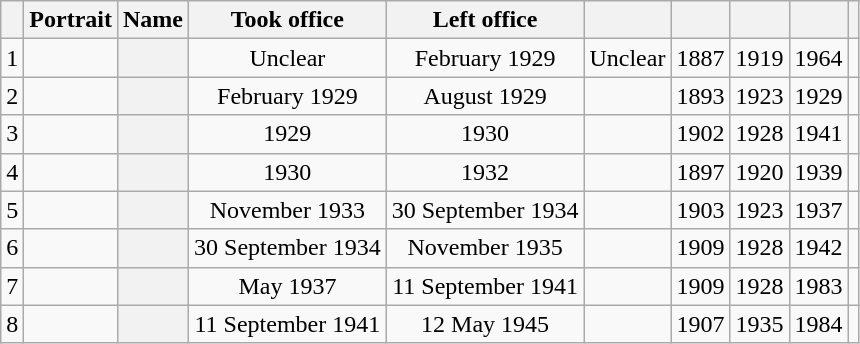<table class="wikitable sortable" style=text-align:center>
<tr>
<th scope=col></th>
<th scope=col class="unsortable">Portrait</th>
<th scope=col>Name</th>
<th scope=col>Took office</th>
<th scope=col>Left office</th>
<th scope=col></th>
<th scope=col></th>
<th scope=col></th>
<th scope=col></th>
<th scope=col class="unsortable"></th>
</tr>
<tr>
<td>1</td>
<td></td>
<th align="center" scope="row" style="font-weight:normal;"></th>
<td>Unclear</td>
<td>February 1929</td>
<td>Unclear</td>
<td>1887</td>
<td>1919</td>
<td>1964</td>
<td></td>
</tr>
<tr>
<td>2</td>
<td></td>
<th align="center" scope="row" style="font-weight:normal;"></th>
<td>February 1929</td>
<td>August 1929</td>
<td></td>
<td>1893</td>
<td>1923</td>
<td>1929</td>
<td></td>
</tr>
<tr>
<td>3</td>
<td></td>
<th align="center" scope="row" style="font-weight:normal;"></th>
<td>1929</td>
<td>1930</td>
<td></td>
<td>1902</td>
<td>1928</td>
<td>1941</td>
<td></td>
</tr>
<tr>
<td>4</td>
<td></td>
<th align="center" scope="row" style="font-weight:normal;"></th>
<td>1930</td>
<td>1932</td>
<td></td>
<td>1897</td>
<td>1920</td>
<td>1939</td>
<td></td>
</tr>
<tr>
<td>5</td>
<td></td>
<th align="center" scope="row" style="font-weight:normal;"></th>
<td>November 1933</td>
<td>30 September 1934</td>
<td></td>
<td>1903</td>
<td>1923</td>
<td>1937</td>
<td></td>
</tr>
<tr>
<td>6</td>
<td></td>
<th align="center" scope="row" style="font-weight:normal;"></th>
<td>30 September 1934</td>
<td>November 1935</td>
<td></td>
<td>1909</td>
<td>1928</td>
<td>1942</td>
<td></td>
</tr>
<tr>
<td>7</td>
<td></td>
<th align="center" scope="row" style="font-weight:normal;"></th>
<td>May 1937</td>
<td>11 September 1941</td>
<td></td>
<td>1909</td>
<td>1928</td>
<td>1983</td>
<td></td>
</tr>
<tr>
<td>8</td>
<td></td>
<th align="center" scope="row" style="font-weight:normal;"></th>
<td>11 September 1941</td>
<td>12 May 1945</td>
<td></td>
<td>1907</td>
<td>1935</td>
<td>1984</td>
<td></td>
</tr>
</table>
